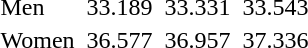<table>
<tr>
<td>Men</td>
<td></td>
<td>33.189</td>
<td></td>
<td>33.331</td>
<td></td>
<td>33.543</td>
</tr>
<tr>
<td>Women</td>
<td></td>
<td>36.577</td>
<td></td>
<td>36.957</td>
<td></td>
<td>37.336</td>
</tr>
</table>
